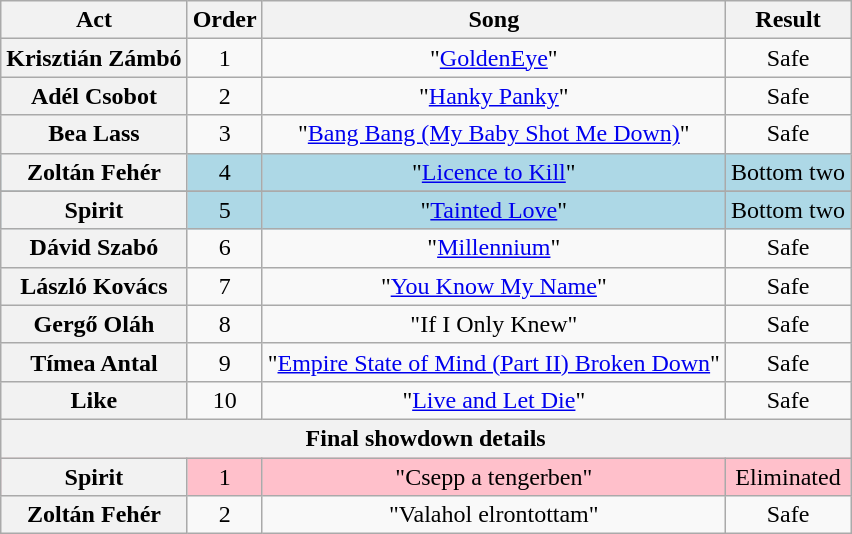<table class="wikitable" style="text-align:center;">
<tr>
<th scope="col">Act</th>
<th scope="col">Order</th>
<th scope="col">Song</th>
<th scope="col">Result</th>
</tr>
<tr>
<th scope="row">Krisztián Zámbó</th>
<td>1</td>
<td>"<a href='#'>GoldenEye</a>"</td>
<td>Safe</td>
</tr>
<tr>
<th scope="row">Adél Csobot</th>
<td>2</td>
<td>"<a href='#'>Hanky Panky</a>"</td>
<td>Safe</td>
</tr>
<tr>
<th scope="row">Bea Lass</th>
<td>3</td>
<td>"<a href='#'>Bang Bang (My Baby Shot Me Down)</a>"</td>
<td>Safe</td>
</tr>
<tr bgcolor="lightblue">
<th scope="row">Zoltán Fehér</th>
<td>4</td>
<td>"<a href='#'>Licence to Kill</a>"</td>
<td>Bottom two</td>
</tr>
<tr>
</tr>
<tr bgcolor="lightblue">
<th scope="row">Spirit</th>
<td>5</td>
<td>"<a href='#'>Tainted Love</a>"</td>
<td>Bottom two</td>
</tr>
<tr>
<th scope="row">Dávid Szabó</th>
<td>6</td>
<td>"<a href='#'>Millennium</a>"</td>
<td>Safe</td>
</tr>
<tr>
<th scope="row">László Kovács</th>
<td>7</td>
<td>"<a href='#'>You Know My Name</a>"</td>
<td>Safe</td>
</tr>
<tr>
<th scope="row">Gergő Oláh</th>
<td>8</td>
<td>"If I Only Knew"</td>
<td>Safe</td>
</tr>
<tr>
<th scope="row">Tímea Antal</th>
<td>9</td>
<td>"<a href='#'>Empire State of Mind (Part II) Broken Down</a>"</td>
<td>Safe</td>
</tr>
<tr>
<th scope="row">Like</th>
<td>10</td>
<td>"<a href='#'>Live and Let Die</a>"</td>
<td>Safe</td>
</tr>
<tr>
<th scope="col" colspan="6">Final showdown details</th>
</tr>
<tr bgcolor="pink">
<th scope="row">Spirit</th>
<td>1</td>
<td>"Csepp a tengerben"</td>
<td>Eliminated</td>
</tr>
<tr>
<th scope="row">Zoltán Fehér</th>
<td>2</td>
<td>"Valahol elrontottam"</td>
<td>Safe</td>
</tr>
</table>
